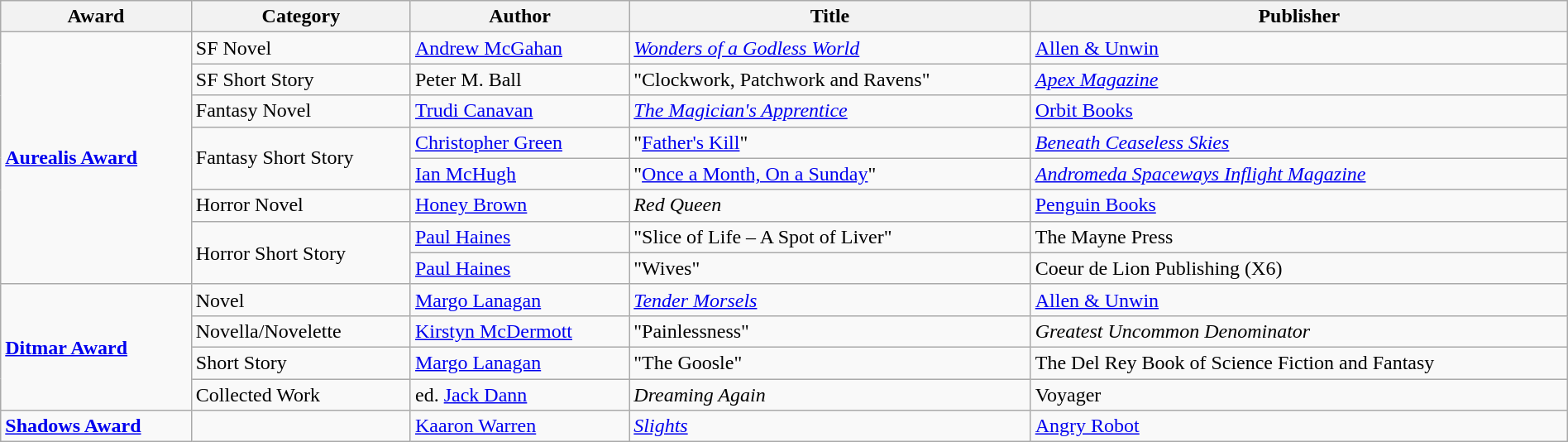<table class="wikitable" width=100%>
<tr>
<th>Award</th>
<th>Category</th>
<th>Author</th>
<th>Title</th>
<th>Publisher</th>
</tr>
<tr>
<td rowspan=8><strong><a href='#'>Aurealis Award</a></strong></td>
<td>SF Novel</td>
<td><a href='#'>Andrew McGahan</a></td>
<td><em><a href='#'>Wonders of a Godless World</a></em></td>
<td><a href='#'>Allen & Unwin</a></td>
</tr>
<tr>
<td>SF Short Story</td>
<td>Peter M. Ball</td>
<td>"Clockwork, Patchwork and Ravens"</td>
<td><em><a href='#'>Apex Magazine</a></em></td>
</tr>
<tr>
<td>Fantasy Novel</td>
<td><a href='#'>Trudi Canavan</a></td>
<td><em><a href='#'>The Magician's Apprentice</a></em></td>
<td><a href='#'>Orbit Books</a></td>
</tr>
<tr>
<td rowspan=2>Fantasy Short Story</td>
<td><a href='#'>Christopher Green</a></td>
<td>"<a href='#'>Father's Kill</a>"</td>
<td><em><a href='#'>Beneath Ceaseless Skies</a></em></td>
</tr>
<tr>
<td><a href='#'>Ian McHugh</a></td>
<td>"<a href='#'>Once a Month, On a Sunday</a>"</td>
<td><em><a href='#'>Andromeda Spaceways Inflight Magazine</a></em></td>
</tr>
<tr>
<td>Horror Novel</td>
<td><a href='#'>Honey Brown</a></td>
<td><em>Red Queen</em></td>
<td><a href='#'>Penguin Books</a></td>
</tr>
<tr>
<td rowspan=2>Horror Short Story</td>
<td><a href='#'>Paul Haines</a></td>
<td>"Slice of Life – A Spot of Liver"</td>
<td>The Mayne Press</td>
</tr>
<tr>
<td><a href='#'>Paul Haines</a></td>
<td>"Wives"</td>
<td>Coeur de Lion Publishing (X6)</td>
</tr>
<tr>
<td rowspan=4><strong><a href='#'>Ditmar Award</a></strong></td>
<td>Novel</td>
<td><a href='#'>Margo Lanagan</a></td>
<td><em><a href='#'>Tender Morsels</a></em></td>
<td><a href='#'>Allen & Unwin</a></td>
</tr>
<tr>
<td>Novella/Novelette</td>
<td><a href='#'>Kirstyn McDermott</a></td>
<td>"Painlessness"</td>
<td><em>Greatest Uncommon Denominator</em></td>
</tr>
<tr>
<td>Short Story</td>
<td><a href='#'>Margo Lanagan</a></td>
<td>"The Goosle"</td>
<td>The Del Rey Book of Science Fiction and Fantasy</td>
</tr>
<tr>
<td>Collected Work</td>
<td>ed. <a href='#'>Jack Dann</a></td>
<td><em>Dreaming Again</em></td>
<td>Voyager</td>
</tr>
<tr>
<td><strong><a href='#'>Shadows Award</a></strong></td>
<td></td>
<td><a href='#'>Kaaron Warren</a></td>
<td><em><a href='#'>Slights</a></em></td>
<td><a href='#'>Angry Robot</a></td>
</tr>
</table>
